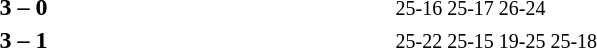<table>
<tr>
<th width=200></th>
<th width=80></th>
<th width=200></th>
<th width=220></th>
</tr>
<tr>
<td align=right><strong></strong></td>
<td align=center><strong>3 – 0</strong></td>
<td></td>
<td><small>25-16 25-17 26-24</small></td>
</tr>
<tr>
<td align=right><strong></strong></td>
<td align=center><strong>3 – 1</strong></td>
<td></td>
<td><small>25-22 25-15 19-25 25-18</small></td>
</tr>
</table>
